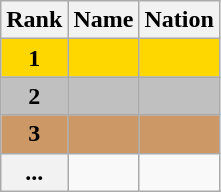<table class="wikitable">
<tr>
<th>Rank</th>
<th>Name</th>
<th>Nation</th>
</tr>
<tr bgcolor="gold">
<td align="center"><strong>1</strong></td>
<td></td>
<td></td>
</tr>
<tr bgcolor="silver">
<td align="center"><strong>2</strong></td>
<td></td>
<td></td>
</tr>
<tr bgcolor="cc9966">
<td align="center"><strong>3</strong></td>
<td></td>
<td></td>
</tr>
<tr>
<th>...</th>
<td></td>
<td></td>
</tr>
</table>
